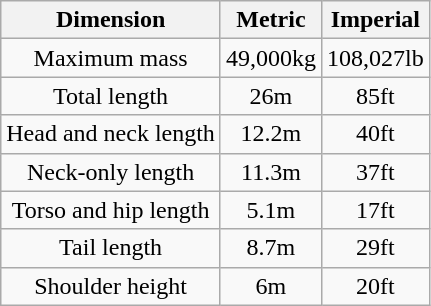<table class="wikitable">
<tr>
<th scope="col">Dimension</th>
<th scope="col">Metric</th>
<th scope="col">Imperial</th>
</tr>
<tr align="center">
<td>Maximum mass</td>
<td>49,000kg</td>
<td>108,027lb</td>
</tr>
<tr align="center">
<td>Total length</td>
<td>26m</td>
<td>85ft</td>
</tr>
<tr align="center">
<td>Head and neck length</td>
<td>12.2m</td>
<td>40ft</td>
</tr>
<tr align="center">
<td>Neck-only length</td>
<td>11.3m</td>
<td>37ft</td>
</tr>
<tr align="center">
<td>Torso and hip length</td>
<td>5.1m</td>
<td>17ft</td>
</tr>
<tr align="center">
<td>Tail length</td>
<td>8.7m</td>
<td>29ft</td>
</tr>
<tr align="center">
<td>Shoulder height</td>
<td>6m</td>
<td>20ft</td>
</tr>
</table>
